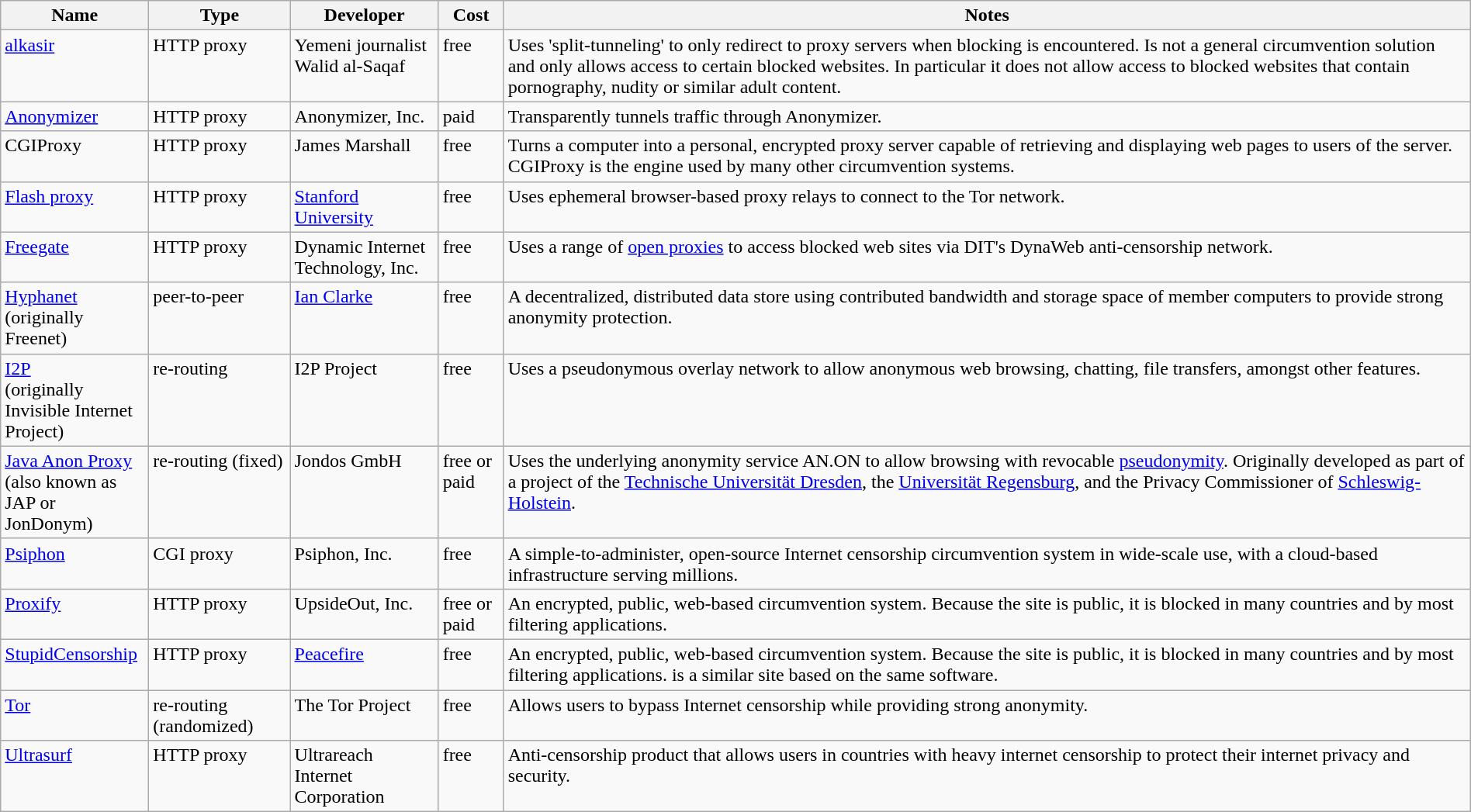<table class="wikitable sortable mw-collapsible" width="100%">
<tr>
<th scope="col" width=120>Name<br></th>
<th>Type<br></th>
<th scope="col" width=120>Developer<br></th>
<th>Cost<br></th>
<th>Notes<br></th>
</tr>
<tr valign="top">
<td><a href='#'>alkasir</a></td>
<td>HTTP proxy</td>
<td>Yemeni journalist Walid al-Saqaf</td>
<td>free</td>
<td>Uses 'split-tunneling' to only redirect to proxy servers when blocking is encountered. Is not a general circumvention solution and only allows access to certain blocked websites. In particular it does not allow access to blocked websites that contain pornography, nudity or similar adult content.</td>
</tr>
<tr valign="top">
<td><a href='#'>Anonymizer</a></td>
<td>HTTP proxy</td>
<td>Anonymizer, Inc.</td>
<td>paid</td>
<td>Transparently tunnels traffic through Anonymizer.</td>
</tr>
<tr valign="top">
<td>CGIProxy</td>
<td>HTTP proxy</td>
<td>James Marshall</td>
<td>free</td>
<td>Turns a computer into a personal, encrypted proxy server capable of retrieving and displaying web pages to users of the server. CGIProxy is the engine used by many other circumvention systems.</td>
</tr>
<tr valign="top">
<td><a href='#'>Flash proxy</a></td>
<td>HTTP proxy</td>
<td><a href='#'>Stanford University</a></td>
<td>free</td>
<td>Uses ephemeral browser-based proxy relays to connect to the Tor network.</td>
</tr>
<tr valign="top">
<td><a href='#'>Freegate</a></td>
<td>HTTP proxy</td>
<td>Dynamic Internet Technology, Inc.</td>
<td>free</td>
<td>Uses a range of <a href='#'>open proxies</a> to access blocked web sites via DIT's DynaWeb anti-censorship network.</td>
</tr>
<tr valign="top">
<td><a href='#'>Hyphanet</a> (originally Freenet)</td>
<td>peer-to-peer</td>
<td><a href='#'>Ian Clarke</a></td>
<td>free</td>
<td>A decentralized, distributed data store using contributed bandwidth and storage space of member computers to provide strong anonymity protection.</td>
</tr>
<tr valign="top">
<td><a href='#'>I2P</a> <br>(originally Invisible Internet Project)</td>
<td>re-routing</td>
<td>I2P Project</td>
<td>free</td>
<td>Uses a pseudonymous overlay network to allow anonymous web browsing, chatting, file transfers, amongst other features.</td>
</tr>
<tr valign="top">
<td><a href='#'>Java Anon Proxy</a> (also known as JAP or JonDonym)</td>
<td>re-routing (fixed)</td>
<td>Jondos GmbH</td>
<td>free or paid</td>
<td>Uses the underlying anonymity service AN.ON to allow browsing with revocable <a href='#'>pseudonymity</a>. Originally developed as part of a project of the <a href='#'>Technische Universität Dresden</a>, the <a href='#'>Universität Regensburg</a>, and the Privacy Commissioner of <a href='#'>Schleswig-Holstein</a>.</td>
</tr>
<tr valign="top">
<td><a href='#'>Psiphon</a></td>
<td>CGI proxy</td>
<td>Psiphon, Inc.</td>
<td>free</td>
<td>A simple-to-administer, open-source Internet censorship circumvention system in wide-scale use, with a cloud-based infrastructure serving millions.</td>
</tr>
<tr valign="top">
<td><a href='#'>Proxify</a></td>
<td>HTTP proxy</td>
<td>UpsideOut, Inc.</td>
<td>free or paid</td>
<td>An encrypted, public, web-based circumvention system. Because the site is public, it is blocked in many countries and by most filtering applications.</td>
</tr>
<tr valign="top">
<td><a href='#'>StupidCensorship</a></td>
<td>HTTP proxy</td>
<td><a href='#'>Peacefire</a></td>
<td>free</td>
<td>An encrypted, public, web-based circumvention system. Because the site is public, it is blocked in many countries and by most filtering applications.  is a similar site based on the same software.</td>
</tr>
<tr valign="top">
<td><a href='#'>Tor</a></td>
<td>re-routing (randomized)</td>
<td>The Tor Project</td>
<td>free</td>
<td> Allows users to bypass Internet censorship while providing strong anonymity.</td>
</tr>
<tr valign="top">
<td><a href='#'>Ultrasurf</a></td>
<td>HTTP proxy</td>
<td>Ultrareach Internet Corporation</td>
<td>free</td>
<td>Anti-censorship product that allows users in countries with heavy internet censorship to protect their internet privacy and security.</td>
</tr>
</table>
